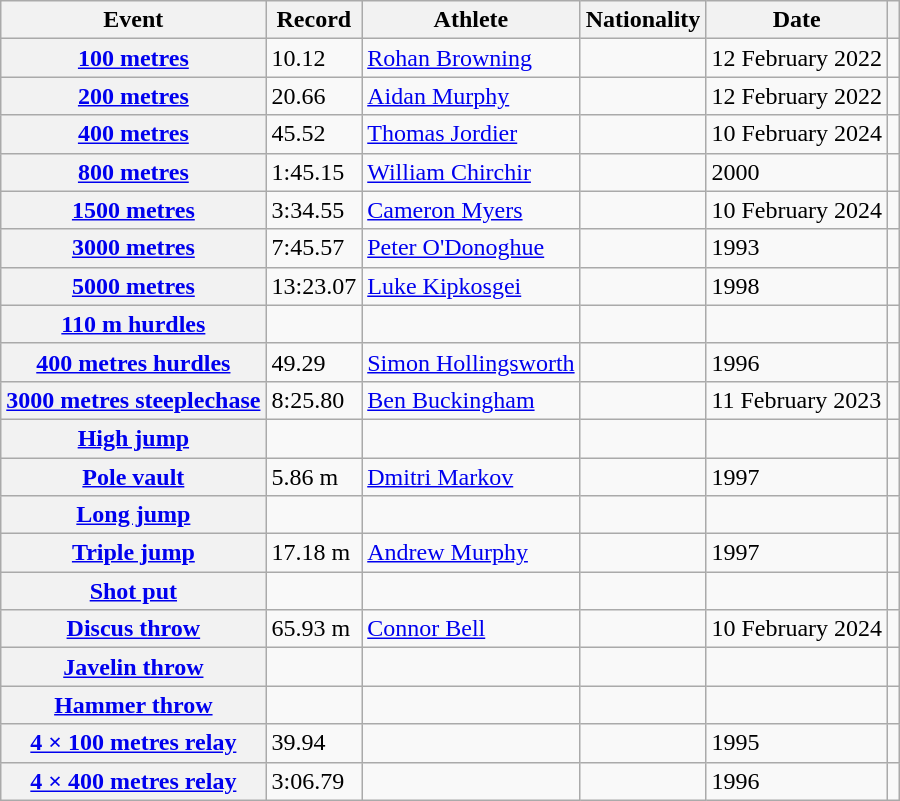<table class="wikitable sticky-header defaultleft col5right plainrowheaders">
<tr>
<th scope="col">Event</th>
<th scope="col">Record</th>
<th scope="col">Athlete</th>
<th scope="col">Nationality</th>
<th scope="col">Date</th>
<th scope="col"></th>
</tr>
<tr>
<th scope="row"><a href='#'>100 metres</a></th>
<td>10.12 </td>
<td><a href='#'>Rohan Browning</a></td>
<td></td>
<td>12 February 2022</td>
<td></td>
</tr>
<tr>
<th scope="row"><a href='#'>200 metres</a></th>
<td>20.66 </td>
<td><a href='#'>Aidan Murphy</a></td>
<td></td>
<td>12 February 2022</td>
<td></td>
</tr>
<tr>
<th scope="row"><a href='#'>400 metres</a></th>
<td>45.52</td>
<td><a href='#'>Thomas Jordier</a></td>
<td></td>
<td>10 February 2024</td>
<td></td>
</tr>
<tr>
<th scope="row"><a href='#'>800 metres</a></th>
<td>1:45.15</td>
<td><a href='#'>William Chirchir</a></td>
<td></td>
<td>2000</td>
<td></td>
</tr>
<tr>
<th scope="row"><a href='#'>1500 metres</a></th>
<td>3:34.55</td>
<td><a href='#'>Cameron Myers</a></td>
<td></td>
<td>10 February 2024</td>
<td></td>
</tr>
<tr>
<th scope="row"><a href='#'>3000 metres</a></th>
<td>7:45.57</td>
<td><a href='#'>Peter O'Donoghue</a></td>
<td></td>
<td>1993</td>
<td></td>
</tr>
<tr>
<th scope="row"><a href='#'>5000 metres</a></th>
<td>13:23.07</td>
<td><a href='#'>Luke Kipkosgei</a></td>
<td></td>
<td>1998</td>
<td></td>
</tr>
<tr>
<th scope="row"><a href='#'>110 m hurdles</a></th>
<td></td>
<td></td>
<td></td>
<td></td>
<td></td>
</tr>
<tr>
<th scope="row"><a href='#'>400 metres hurdles</a></th>
<td>49.29</td>
<td><a href='#'>Simon Hollingsworth</a></td>
<td></td>
<td>1996</td>
<td></td>
</tr>
<tr>
<th scope="row"><a href='#'>3000 metres steeplechase</a></th>
<td>8:25.80</td>
<td><a href='#'>Ben Buckingham</a></td>
<td></td>
<td>11 February 2023</td>
<td></td>
</tr>
<tr>
<th scope="row"><a href='#'>High jump</a></th>
<td></td>
<td></td>
<td></td>
<td></td>
<td></td>
</tr>
<tr>
<th scope="row"><a href='#'>Pole vault</a></th>
<td>5.86 m</td>
<td><a href='#'>Dmitri Markov</a></td>
<td></td>
<td>1997</td>
<td></td>
</tr>
<tr>
<th scope="row"><a href='#'>Long jump</a></th>
<td></td>
<td></td>
<td></td>
<td></td>
<td></td>
</tr>
<tr>
<th scope="row"><a href='#'>Triple jump</a></th>
<td>17.18 m</td>
<td><a href='#'>Andrew Murphy</a></td>
<td></td>
<td>1997</td>
<td></td>
</tr>
<tr>
<th scope="row"><a href='#'>Shot put</a></th>
<td></td>
<td></td>
<td></td>
<td></td>
<td></td>
</tr>
<tr>
<th scope="row"><a href='#'>Discus throw</a></th>
<td>65.93 m</td>
<td><a href='#'>Connor Bell</a></td>
<td></td>
<td>10 February 2024</td>
<td></td>
</tr>
<tr>
<th scope="row"><a href='#'>Javelin throw</a></th>
<td></td>
<td></td>
<td></td>
<td></td>
<td></td>
</tr>
<tr>
<th scope="row"><a href='#'>Hammer throw</a></th>
<td></td>
<td></td>
<td></td>
<td></td>
<td></td>
</tr>
<tr>
<th scope="row"><a href='#'>4 × 100 metres relay</a></th>
<td>39.94</td>
<td></td>
<td></td>
<td>1995</td>
<td></td>
</tr>
<tr>
<th scope="row"><a href='#'>4 × 400 metres relay</a></th>
<td>3:06.79</td>
<td></td>
<td></td>
<td>1996</td>
<td></td>
</tr>
</table>
